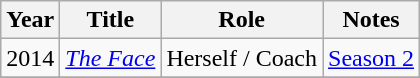<table class="wikitable sortable">
<tr>
<th>Year</th>
<th>Title</th>
<th>Role</th>
<th class="unsortable">Notes</th>
</tr>
<tr>
<td>2014</td>
<td><em><a href='#'>The Face</a></em></td>
<td>Herself / Coach</td>
<td><a href='#'>Season 2</a></td>
</tr>
<tr>
</tr>
</table>
